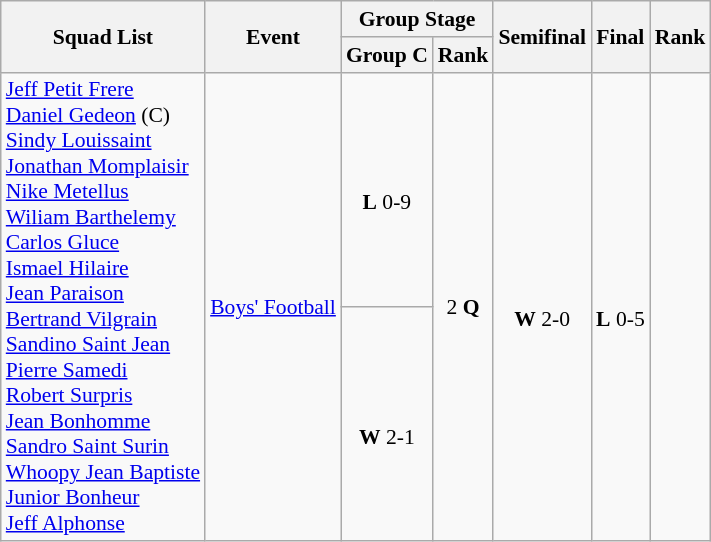<table class=wikitable style="font-size:90%">
<tr>
<th rowspan=2>Squad List</th>
<th rowspan=2>Event</th>
<th colspan=2>Group Stage</th>
<th rowspan=2>Semifinal</th>
<th rowspan=2>Final</th>
<th rowspan=2>Rank</th>
</tr>
<tr>
<th>Group C</th>
<th>Rank</th>
</tr>
<tr>
<td rowspan=2><a href='#'>Jeff Petit Frere</a><br><a href='#'>Daniel Gedeon</a> (C)<br><a href='#'>Sindy Louissaint</a><br><a href='#'>Jonathan Momplaisir</a><br><a href='#'>Nike Metellus</a><br><a href='#'>Wiliam Barthelemy</a><br><a href='#'>Carlos Gluce</a><br><a href='#'>Ismael Hilaire</a><br><a href='#'>Jean Paraison</a><br><a href='#'>Bertrand Vilgrain</a><br><a href='#'>Sandino Saint Jean</a><br><a href='#'>Pierre Samedi</a><br><a href='#'>Robert Surpris</a><br><a href='#'>Jean Bonhomme</a><br><a href='#'>Sandro Saint Surin</a><br><a href='#'>Whoopy Jean Baptiste</a><br><a href='#'>Junior Bonheur</a><br><a href='#'>Jeff Alphonse</a></td>
<td rowspan=2><a href='#'>Boys' Football</a></td>
<td align=center><br> <strong>L</strong> 0-9</td>
<td rowspan=2 align=center>2 <strong>Q</strong></td>
<td rowspan=2 align=center><br> <strong>W</strong> 2-0</td>
<td rowspan=2 align=center><br> <strong>L</strong> 0-5</td>
<td rowspan=2 align=center></td>
</tr>
<tr>
<td align=center><br> <strong>W</strong> 2-1</td>
</tr>
</table>
